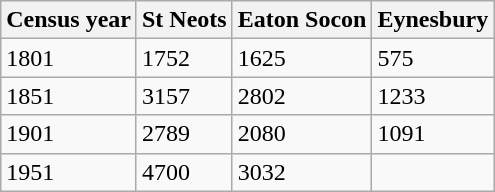<table class="wikitable">
<tr>
<th>Census year</th>
<th>St Neots</th>
<th>Eaton Socon</th>
<th>Eynesbury</th>
</tr>
<tr>
<td>1801</td>
<td>1752</td>
<td>1625</td>
<td>575</td>
</tr>
<tr>
<td>1851</td>
<td>3157</td>
<td>2802</td>
<td>1233</td>
</tr>
<tr>
<td>1901</td>
<td>2789</td>
<td>2080</td>
<td>1091</td>
</tr>
<tr>
<td>1951</td>
<td>4700</td>
<td>3032</td>
<td></td>
</tr>
</table>
